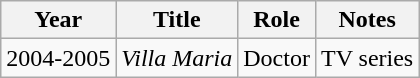<table class="wikitable sortable">
<tr>
<th>Year</th>
<th>Title</th>
<th>Role</th>
<th class="unsortable">Notes</th>
</tr>
<tr>
<td>2004-2005</td>
<td><em>Villa Maria</em></td>
<td>Doctor</td>
<td>TV series</td>
</tr>
</table>
